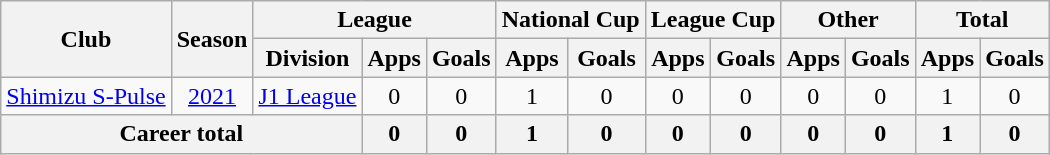<table class="wikitable" style="text-align: center">
<tr>
<th rowspan="2">Club</th>
<th rowspan="2">Season</th>
<th colspan="3">League</th>
<th colspan="2">National Cup</th>
<th colspan="2">League Cup</th>
<th colspan="2">Other</th>
<th colspan="2">Total</th>
</tr>
<tr>
<th>Division</th>
<th>Apps</th>
<th>Goals</th>
<th>Apps</th>
<th>Goals</th>
<th>Apps</th>
<th>Goals</th>
<th>Apps</th>
<th>Goals</th>
<th>Apps</th>
<th>Goals</th>
</tr>
<tr>
<td><a href='#'>Shimizu S-Pulse</a></td>
<td><a href='#'>2021</a></td>
<td><a href='#'>J1 League</a></td>
<td>0</td>
<td>0</td>
<td>1</td>
<td>0</td>
<td>0</td>
<td>0</td>
<td>0</td>
<td>0</td>
<td>1</td>
<td>0</td>
</tr>
<tr>
<th colspan=3>Career total</th>
<th>0</th>
<th>0</th>
<th>1</th>
<th>0</th>
<th>0</th>
<th>0</th>
<th>0</th>
<th>0</th>
<th>1</th>
<th>0</th>
</tr>
</table>
